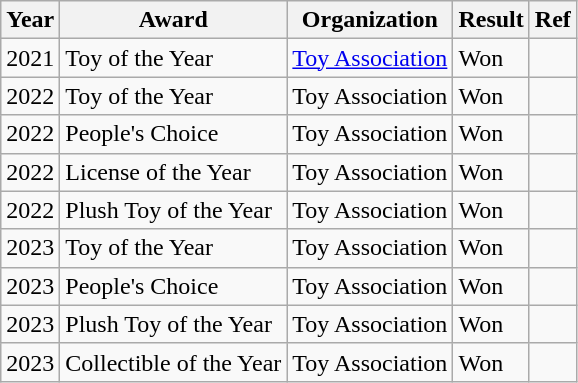<table class="wikitable">
<tr>
<th>Year</th>
<th>Award</th>
<th>Organization</th>
<th>Result</th>
<th>Ref</th>
</tr>
<tr>
<td>2021</td>
<td>Toy of the Year</td>
<td><a href='#'>Toy Association</a></td>
<td>Won</td>
<td></td>
</tr>
<tr>
<td>2022</td>
<td>Toy of the Year</td>
<td>Toy Association</td>
<td>Won</td>
<td></td>
</tr>
<tr>
<td>2022</td>
<td>People's Choice</td>
<td>Toy Association</td>
<td>Won</td>
<td></td>
</tr>
<tr>
<td>2022</td>
<td>License of the Year</td>
<td>Toy Association</td>
<td>Won</td>
<td></td>
</tr>
<tr>
<td>2022</td>
<td>Plush Toy of the Year</td>
<td>Toy Association</td>
<td>Won</td>
<td></td>
</tr>
<tr>
<td>2023</td>
<td>Toy of the Year</td>
<td>Toy Association</td>
<td>Won</td>
<td></td>
</tr>
<tr>
<td>2023</td>
<td>People's Choice</td>
<td>Toy Association</td>
<td>Won</td>
<td></td>
</tr>
<tr>
<td>2023</td>
<td>Plush Toy of the Year</td>
<td>Toy Association</td>
<td>Won</td>
<td></td>
</tr>
<tr>
<td>2023</td>
<td>Collectible of the Year</td>
<td>Toy Association</td>
<td>Won</td>
<td></td>
</tr>
</table>
